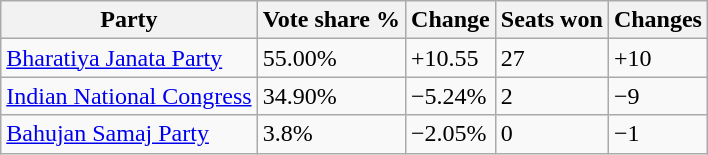<table class="wikitable sortable">
<tr>
<th>Party</th>
<th>Vote share %</th>
<th>Change</th>
<th>Seats won</th>
<th>Changes</th>
</tr>
<tr>
<td><a href='#'>Bharatiya Janata Party</a></td>
<td>55.00%</td>
<td>+10.55</td>
<td>27</td>
<td>+10</td>
</tr>
<tr>
<td><a href='#'>Indian National Congress</a></td>
<td>34.90%</td>
<td>−5.24%</td>
<td>2</td>
<td>−9</td>
</tr>
<tr>
<td><a href='#'>Bahujan Samaj Party</a></td>
<td>3.8%</td>
<td>−2.05%</td>
<td>0</td>
<td>−1</td>
</tr>
</table>
